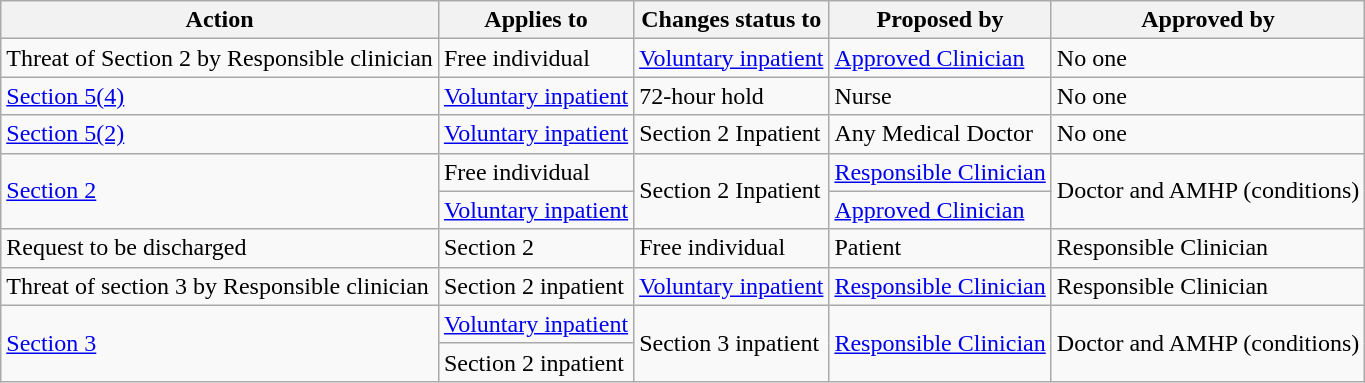<table class="wikitable">
<tr>
<th>Action</th>
<th>Applies to</th>
<th>Changes status to</th>
<th>Proposed by</th>
<th>Approved by</th>
</tr>
<tr>
<td>Threat of Section 2 by Responsible clinician</td>
<td>Free individual</td>
<td><a href='#'>Voluntary inpatient</a></td>
<td><a href='#'>Approved Clinician</a></td>
<td>No one</td>
</tr>
<tr>
<td><a href='#'>Section 5(4)</a></td>
<td><a href='#'>Voluntary inpatient</a></td>
<td>72-hour hold</td>
<td>Nurse</td>
<td>No one</td>
</tr>
<tr>
<td><a href='#'>Section 5(2)</a></td>
<td><a href='#'>Voluntary inpatient</a></td>
<td>Section 2 Inpatient</td>
<td>Any Medical Doctor</td>
<td>No one</td>
</tr>
<tr>
<td rowspan="2"><a href='#'>Section 2</a></td>
<td>Free individual</td>
<td rowspan="2">Section 2 Inpatient</td>
<td><a href='#'>Responsible Clinician</a></td>
<td rowspan="2">Doctor and AMHP (conditions)</td>
</tr>
<tr>
<td><a href='#'>Voluntary inpatient</a></td>
<td><a href='#'>Approved Clinician</a></td>
</tr>
<tr>
<td>Request to be discharged</td>
<td>Section 2</td>
<td>Free individual</td>
<td>Patient</td>
<td>Responsible Clinician</td>
</tr>
<tr>
<td>Threat of section 3 by Responsible clinician</td>
<td>Section 2 inpatient</td>
<td><a href='#'>Voluntary inpatient</a></td>
<td><a href='#'>Responsible Clinician</a></td>
<td>Responsible Clinician</td>
</tr>
<tr>
<td rowspan="2"><a href='#'>Section 3</a></td>
<td><a href='#'>Voluntary inpatient</a></td>
<td rowspan="2">Section 3 inpatient</td>
<td rowspan="2"><a href='#'>Responsible Clinician</a></td>
<td rowspan="2">Doctor and AMHP (conditions)</td>
</tr>
<tr>
<td>Section 2 inpatient</td>
</tr>
</table>
